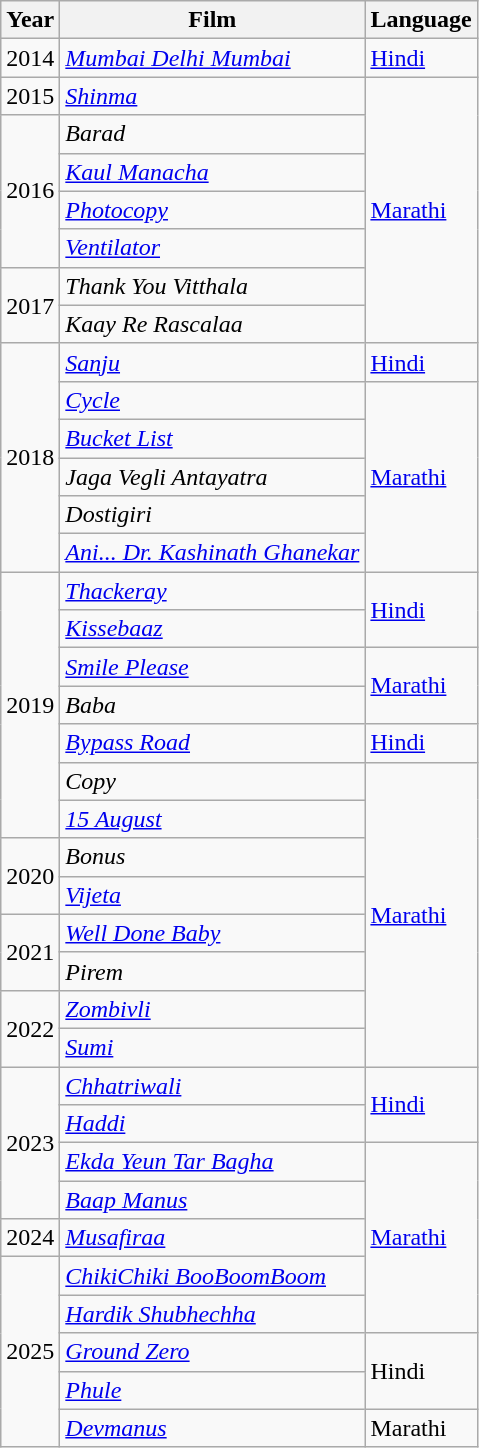<table class="wikitable sortable">
<tr>
<th>Year</th>
<th>Film</th>
<th>Language</th>
</tr>
<tr>
<td>2014</td>
<td><em><a href='#'>Mumbai Delhi Mumbai</a></em></td>
<td><a href='#'>Hindi</a></td>
</tr>
<tr>
<td>2015</td>
<td><em><a href='#'>Shinma</a></em></td>
<td rowspan=7><a href='#'>Marathi</a></td>
</tr>
<tr>
<td rowspan=4>2016</td>
<td Barad (film)><em>Barad</em></td>
</tr>
<tr>
<td><em><a href='#'>Kaul Manacha</a></em></td>
</tr>
<tr>
<td><em><a href='#'>Photocopy</a></em></td>
</tr>
<tr>
<td><em><a href='#'>Ventilator</a></em></td>
</tr>
<tr>
<td rowspan=2>2017</td>
<td><em>Thank You Vitthala</em></td>
</tr>
<tr>
<td><em>Kaay Re Rascalaa</em></td>
</tr>
<tr>
<td rowspan=6>2018</td>
<td><em><a href='#'>Sanju</a></em></td>
<td><a href='#'>Hindi</a></td>
</tr>
<tr>
<td><em><a href='#'>Cycle</a></em></td>
<td rowspan=5><a href='#'>Marathi</a></td>
</tr>
<tr>
<td><em><a href='#'>Bucket List</a></em></td>
</tr>
<tr>
<td><em>Jaga Vegli Antayatra</em></td>
</tr>
<tr>
<td><em>Dostigiri</em></td>
</tr>
<tr>
<td><em><a href='#'>Ani... Dr. Kashinath Ghanekar</a></em></td>
</tr>
<tr>
<td rowspan=7>2019</td>
<td><em><a href='#'>Thackeray</a></em></td>
<td rowspan=2><a href='#'>Hindi</a></td>
</tr>
<tr>
<td><em><a href='#'>Kissebaaz</a></em></td>
</tr>
<tr>
<td><em><a href='#'>Smile Please</a></em></td>
<td rowspan=2><a href='#'>Marathi</a></td>
</tr>
<tr>
<td><em>Baba</em></td>
</tr>
<tr>
<td><em><a href='#'>Bypass Road</a></em></td>
<td><a href='#'>Hindi</a></td>
</tr>
<tr>
<td><em>Copy</em></td>
<td rowspan=8><a href='#'>Marathi</a></td>
</tr>
<tr>
<td><em><a href='#'>15 August</a></em></td>
</tr>
<tr>
<td rowspan=2>2020</td>
<td><em>Bonus</em></td>
</tr>
<tr>
<td><em><a href='#'>Vijeta</a></em></td>
</tr>
<tr>
<td rowspan=2>2021</td>
<td><em><a href='#'>Well Done Baby</a></em></td>
</tr>
<tr>
<td><em>Pirem</em></td>
</tr>
<tr>
<td rowspan=2>2022</td>
<td><em><a href='#'>Zombivli</a></em></td>
</tr>
<tr>
<td><em><a href='#'>Sumi</a></em></td>
</tr>
<tr>
<td rowspan="4">2023</td>
<td><em><a href='#'>Chhatriwali</a></em></td>
<td rowspan=2><a href='#'>Hindi</a></td>
</tr>
<tr>
<td><em><a href='#'>Haddi</a></em></td>
</tr>
<tr>
<td><em><a href='#'>Ekda Yeun Tar Bagha</a></em></td>
<td rowspan="5"><a href='#'>Marathi</a></td>
</tr>
<tr>
<td><em><a href='#'>Baap Manus</a></em></td>
</tr>
<tr>
<td>2024</td>
<td><em><a href='#'>Musafiraa</a></em></td>
</tr>
<tr>
<td rowspan="5">2025</td>
<td><em><a href='#'>ChikiChiki BooBoomBoom</a></em></td>
</tr>
<tr>
<td><em><a href='#'>Hardik Shubhechha</a></em></td>
</tr>
<tr>
<td><em><a href='#'>Ground Zero</a></em></td>
<td rowspan=2>Hindi</td>
</tr>
<tr>
<td><em><a href='#'>Phule</a></em></td>
</tr>
<tr>
<td><a href='#'><em>Devmanus</em></a></td>
<td>Marathi</td>
</tr>
</table>
